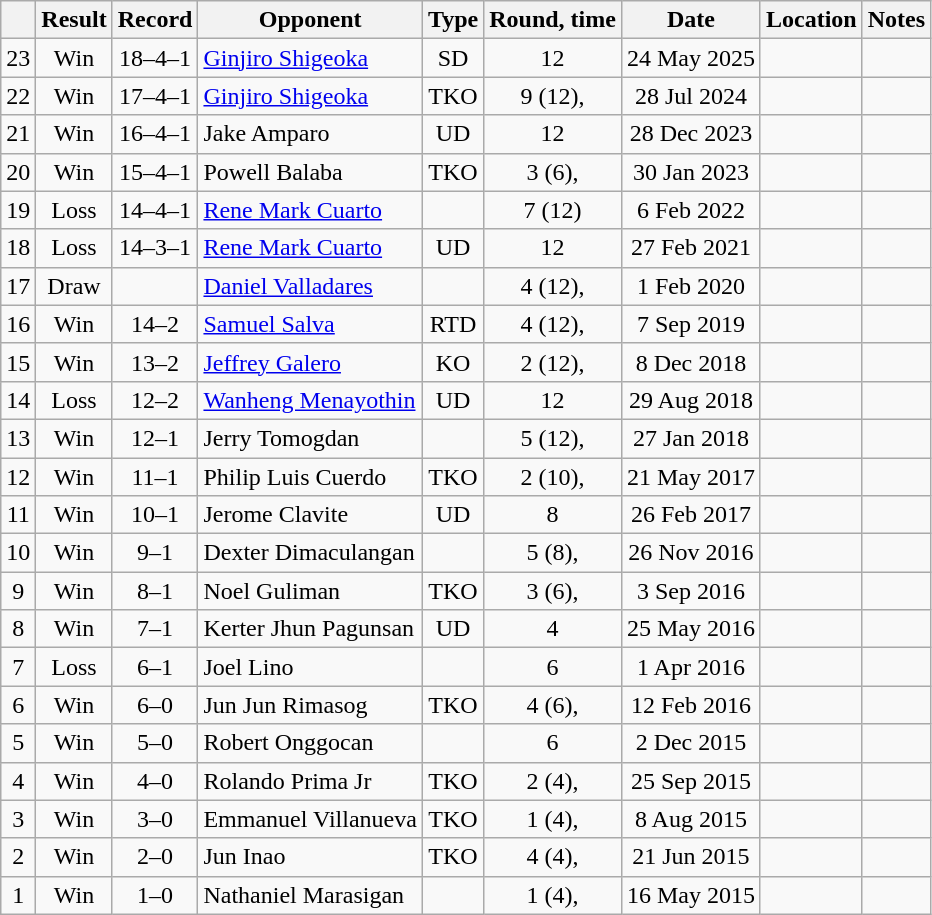<table class=wikitable style=text-align:center>
<tr>
<th></th>
<th>Result</th>
<th>Record</th>
<th>Opponent</th>
<th>Type</th>
<th>Round, time</th>
<th>Date</th>
<th>Location</th>
<th>Notes</th>
</tr>
<tr>
<td>23</td>
<td>Win</td>
<td>18–4–1</td>
<td align=left><a href='#'>Ginjiro Shigeoka</a></td>
<td>SD</td>
<td>12</td>
<td>24 May 2025</td>
<td align=left></td>
<td align=left></td>
</tr>
<tr>
<td>22</td>
<td>Win</td>
<td>17–4–1</td>
<td align=left><a href='#'>Ginjiro Shigeoka</a></td>
<td>TKO</td>
<td>9 (12), </td>
<td>28 Jul 2024</td>
<td align=left></td>
<td align=left></td>
</tr>
<tr>
<td>21</td>
<td>Win</td>
<td>16–4–1</td>
<td align=left>Jake Amparo</td>
<td>UD</td>
<td>12</td>
<td>28 Dec 2023</td>
<td align=left></td>
<td align=left></td>
</tr>
<tr>
<td>20</td>
<td>Win</td>
<td>15–4–1</td>
<td align=left>Powell Balaba</td>
<td>TKO</td>
<td>3 (6), </td>
<td>30 Jan 2023</td>
<td align=left></td>
<td align=left></td>
</tr>
<tr>
<td>19</td>
<td>Loss</td>
<td>14–4–1</td>
<td align=left><a href='#'>Rene Mark Cuarto</a></td>
<td></td>
<td>7 (12)</td>
<td>6 Feb 2022</td>
<td align=left></td>
<td align=left></td>
</tr>
<tr>
<td>18</td>
<td>Loss</td>
<td>14–3–1</td>
<td align=left><a href='#'>Rene Mark Cuarto</a></td>
<td>UD</td>
<td>12</td>
<td>27 Feb 2021</td>
<td align=left></td>
<td align=left></td>
</tr>
<tr>
<td>17</td>
<td>Draw</td>
<td></td>
<td align=left><a href='#'>Daniel Valladares</a></td>
<td></td>
<td>4 (12), </td>
<td>1 Feb 2020</td>
<td align=left></td>
<td align=left></td>
</tr>
<tr>
<td>16</td>
<td>Win</td>
<td>14–2</td>
<td align=left><a href='#'>Samuel Salva</a></td>
<td>RTD</td>
<td>4 (12), </td>
<td>7 Sep 2019</td>
<td align=left></td>
<td align=left></td>
</tr>
<tr>
<td>15</td>
<td>Win</td>
<td>13–2</td>
<td align=left><a href='#'>Jeffrey Galero</a></td>
<td>KO</td>
<td>2 (12), </td>
<td>8 Dec 2018</td>
<td align=left></td>
<td align=left></td>
</tr>
<tr>
<td>14</td>
<td>Loss</td>
<td>12–2</td>
<td align=left><a href='#'>Wanheng Menayothin</a></td>
<td>UD</td>
<td>12</td>
<td>29 Aug 2018</td>
<td align=left></td>
<td align=left></td>
</tr>
<tr>
<td>13</td>
<td>Win</td>
<td>12–1</td>
<td align=left>Jerry Tomogdan</td>
<td></td>
<td>5 (12), </td>
<td>27 Jan 2018</td>
<td align=left></td>
<td align=left></td>
</tr>
<tr>
<td>12</td>
<td>Win</td>
<td>11–1</td>
<td align=left>Philip Luis Cuerdo</td>
<td>TKO</td>
<td>2 (10), </td>
<td>21 May 2017</td>
<td align=left></td>
<td align=left></td>
</tr>
<tr>
<td>11</td>
<td>Win</td>
<td>10–1</td>
<td align=left>Jerome Clavite</td>
<td>UD</td>
<td>8</td>
<td>26 Feb 2017</td>
<td align=left></td>
<td align=left></td>
</tr>
<tr>
<td>10</td>
<td>Win</td>
<td>9–1</td>
<td align=left>Dexter Dimaculangan</td>
<td></td>
<td>5 (8), </td>
<td>26 Nov 2016</td>
<td align=left></td>
<td align=left></td>
</tr>
<tr>
<td>9</td>
<td>Win</td>
<td>8–1</td>
<td align=left>Noel Guliman</td>
<td>TKO</td>
<td>3 (6), </td>
<td>3 Sep 2016</td>
<td align=left></td>
<td align=left></td>
</tr>
<tr>
<td>8</td>
<td>Win</td>
<td>7–1</td>
<td align=left>Kerter Jhun Pagunsan</td>
<td>UD</td>
<td>4</td>
<td>25 May 2016</td>
<td align=left></td>
<td align=left></td>
</tr>
<tr>
<td>7</td>
<td>Loss</td>
<td>6–1</td>
<td align=left>Joel Lino</td>
<td></td>
<td>6</td>
<td>1 Apr 2016</td>
<td align=left></td>
<td align=left></td>
</tr>
<tr>
<td>6</td>
<td>Win</td>
<td>6–0</td>
<td align=left>Jun Jun Rimasog</td>
<td>TKO</td>
<td>4 (6), </td>
<td>12 Feb 2016</td>
<td align=left></td>
<td align=left></td>
</tr>
<tr>
<td>5</td>
<td>Win</td>
<td>5–0</td>
<td align=left>Robert Onggocan</td>
<td></td>
<td>6</td>
<td>2 Dec 2015</td>
<td align=left></td>
<td align=left></td>
</tr>
<tr>
<td>4</td>
<td>Win</td>
<td>4–0</td>
<td align=left>Rolando Prima Jr</td>
<td>TKO</td>
<td>2 (4), </td>
<td>25 Sep 2015</td>
<td align=left></td>
<td align=left></td>
</tr>
<tr>
<td>3</td>
<td>Win</td>
<td>3–0</td>
<td align=left>Emmanuel Villanueva</td>
<td>TKO</td>
<td>1 (4), </td>
<td>8 Aug 2015</td>
<td align=left></td>
<td align=left></td>
</tr>
<tr>
<td>2</td>
<td>Win</td>
<td>2–0</td>
<td align=left>Jun Inao</td>
<td>TKO</td>
<td>4 (4), </td>
<td>21 Jun 2015</td>
<td align=left></td>
<td align=left></td>
</tr>
<tr>
<td>1</td>
<td>Win</td>
<td>1–0</td>
<td align=left>Nathaniel Marasigan</td>
<td></td>
<td>1 (4), </td>
<td>16 May 2015</td>
<td align=left></td>
<td align=left></td>
</tr>
</table>
